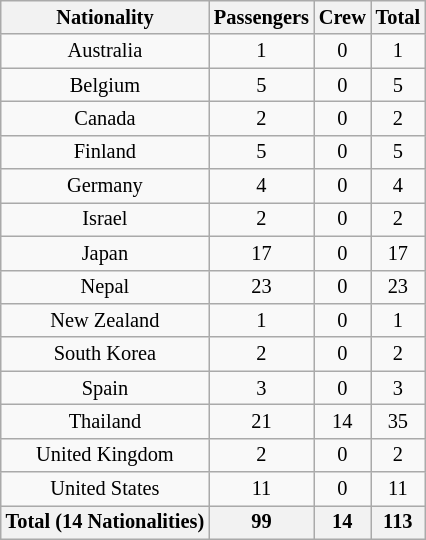<table class="wikitable sortable" style="text-align:center;font-size:85%"|-style="background:#ccccff;">
<tr>
<th rowspan=1>Nationality</th>
<th colspan=1>Passengers</th>
<th colspan=1>Crew</th>
<th colspan=1>Total</th>
</tr>
<tr valign=top>
<td>Australia</td>
<td style="text-align:center;">1</td>
<td>0</td>
<td style="text-align:center;">1</td>
</tr>
<tr valign=top>
<td>Belgium</td>
<td style="text-align:center;">5</td>
<td>0</td>
<td style="text-align:center;">5</td>
</tr>
<tr valign=top>
<td>Canada</td>
<td style="text-align:center;">2</td>
<td>0</td>
<td style="text-align:center;">2</td>
</tr>
<tr valign=top>
<td>Finland</td>
<td style="text-align:center;">5</td>
<td>0</td>
<td style="text-align:center;">5</td>
</tr>
<tr valign=top>
<td>Germany</td>
<td style="text-align:center;">4</td>
<td>0</td>
<td style="text-align:center;">4</td>
</tr>
<tr valign=top>
<td>Israel</td>
<td style="text-align:center;">2</td>
<td>0</td>
<td style="text-align:center;">2</td>
</tr>
<tr valign=top>
<td>Japan</td>
<td style="text-align:center;">17</td>
<td>0</td>
<td style="text-align:center;">17</td>
</tr>
<tr valign=top>
<td>Nepal</td>
<td style="text-align:center;">23</td>
<td>0</td>
<td style="text-align:center;">23</td>
</tr>
<tr valign=top>
<td>New Zealand</td>
<td style="text-align:center;">1</td>
<td>0</td>
<td style="text-align:center;">1</td>
</tr>
<tr valign=top>
<td>South Korea</td>
<td style="text-align:center;">2</td>
<td>0</td>
<td style="text-align:center;">2</td>
</tr>
<tr valign=top>
<td>Spain</td>
<td style="text-align:center;">3</td>
<td>0</td>
<td style="text-align:center;">3</td>
</tr>
<tr valign=top>
<td>Thailand</td>
<td style="text-align:center;">21</td>
<td style="text-align:center;">14</td>
<td style="text-align:center;">35</td>
</tr>
<tr valign=top>
<td>United Kingdom</td>
<td style="text-align:center;">2</td>
<td>0</td>
<td style="text-align:center;">2</td>
</tr>
<tr valign=top>
<td>United States</td>
<td style="text-align:center;">11</td>
<td>0</td>
<td style="text-align:center;">11</td>
</tr>
<tr valign=top>
<th><strong>Total (14 Nationalities)</strong></th>
<th style="text-align:center;"><strong>99</strong></th>
<th style="text-align:center;"><strong>14</strong></th>
<th style="text-align:center;"><strong>113</strong></th>
</tr>
</table>
